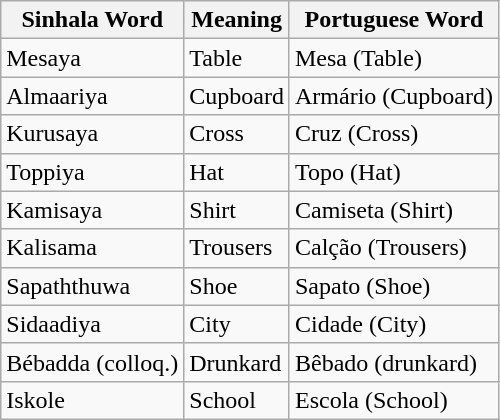<table class="wikitable">
<tr>
<th>Sinhala Word</th>
<th>Meaning</th>
<th>Portuguese Word</th>
</tr>
<tr>
<td>Mesaya</td>
<td>Table</td>
<td>Mesa (Table)</td>
</tr>
<tr>
<td>Almaariya</td>
<td>Cupboard</td>
<td>Armário (Cupboard)</td>
</tr>
<tr>
<td>Kurusaya</td>
<td>Cross</td>
<td>Cruz (Cross)</td>
</tr>
<tr>
<td>Toppiya</td>
<td>Hat</td>
<td>Topo (Hat)</td>
</tr>
<tr>
<td>Kamisaya</td>
<td>Shirt</td>
<td>Camiseta (Shirt)</td>
</tr>
<tr>
<td>Kalisama</td>
<td>Trousers</td>
<td>Calção (Trousers)</td>
</tr>
<tr>
<td>Sapaththuwa</td>
<td>Shoe</td>
<td>Sapato (Shoe)</td>
</tr>
<tr>
<td>Sidaadiya</td>
<td>City</td>
<td>Cidade (City)</td>
</tr>
<tr>
<td>Bébadda (colloq.)</td>
<td>Drunkard</td>
<td>Bêbado (drunkard)</td>
</tr>
<tr>
<td>Iskole</td>
<td>School</td>
<td>Escola (School)</td>
</tr>
</table>
